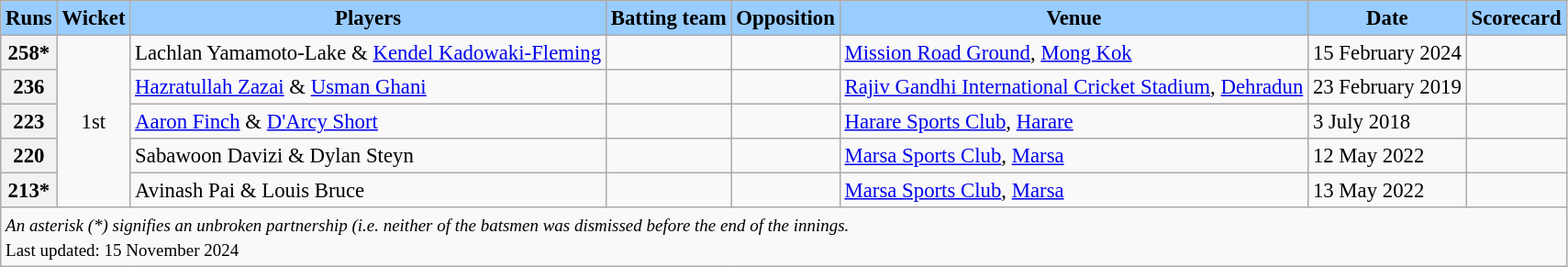<table class="wikitable defaultleft" style="font-size: 95%">
<tr>
<th scope="col" style="background-color:#9cf;">Runs</th>
<th scope="col" style="background-color:#9cf;">Wicket</th>
<th scope="col" style="background-color:#9cf;">Players</th>
<th scope="col" style="background-color:#9cf;">Batting team</th>
<th scope="col" style="background-color:#9cf;">Opposition</th>
<th scope="col" style="background-color:#9cf;">Venue</th>
<th scope="col" style="background-color:#9cf;">Date</th>
<th scope="col" style="background-color:#9cf;">Scorecard</th>
</tr>
<tr>
<th scope-"row">258*</th>
<td rowspan="5" style="text-align:center;">1st</td>
<td>Lachlan Yamamoto-Lake & <a href='#'>Kendel Kadowaki-Fleming</a></td>
<td></td>
<td></td>
<td><a href='#'>Mission Road Ground</a>, <a href='#'>Mong Kok</a></td>
<td>15 February 2024</td>
<td></td>
</tr>
<tr>
<th scope-"row">236</th>
<td><a href='#'>Hazratullah Zazai</a> & <a href='#'>Usman Ghani</a></td>
<td></td>
<td></td>
<td><a href='#'>Rajiv Gandhi International Cricket Stadium</a>, <a href='#'>Dehradun</a></td>
<td>23 February 2019</td>
<td></td>
</tr>
<tr>
<th scope-"row">223</th>
<td><a href='#'>Aaron Finch</a> & <a href='#'>D'Arcy Short</a></td>
<td></td>
<td></td>
<td><a href='#'>Harare Sports Club</a>, <a href='#'>Harare</a></td>
<td>3 July 2018</td>
<td></td>
</tr>
<tr>
<th scope-"row">220</th>
<td>Sabawoon Davizi  & Dylan Steyn</td>
<td></td>
<td></td>
<td><a href='#'>Marsa Sports Club</a>, <a href='#'>Marsa</a></td>
<td>12 May 2022</td>
<td></td>
</tr>
<tr>
<th scope-"row">213*</th>
<td>Avinash Pai  & Louis Bruce</td>
<td></td>
<td></td>
<td><a href='#'>Marsa Sports Club</a>, <a href='#'>Marsa</a></td>
<td>13 May 2022</td>
<td></td>
</tr>
<tr class="sortbottom">
<td scope="row" colspan=8 style="text-align:left;"><small><em>An asterisk (*) signifies an unbroken partnership (i.e. neither of the batsmen was dismissed before the end of the innings.</em> <br> Last updated: 15 November 2024</small></td>
</tr>
</table>
